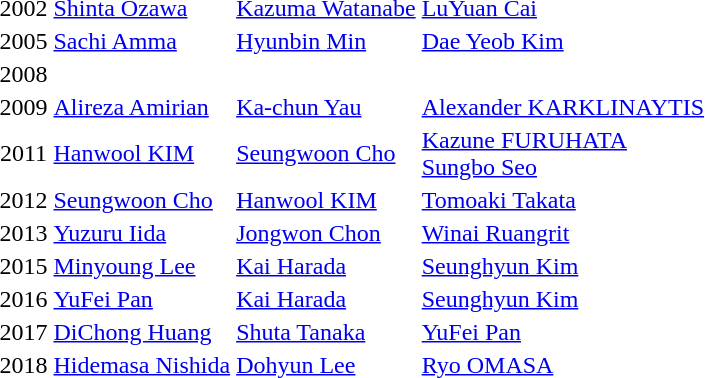<table>
<tr>
<td align="center">2002</td>
<td> <a href='#'>Shinta Ozawa</a></td>
<td> <a href='#'>Kazuma Watanabe</a></td>
<td> <a href='#'>LuYuan Cai</a></td>
</tr>
<tr>
<td align="center">2005</td>
<td> <a href='#'>Sachi Amma</a></td>
<td> <a href='#'>Hyunbin Min</a></td>
<td> <a href='#'>Dae Yeob Kim</a></td>
</tr>
<tr>
<td align="center">2008</td>
<td></td>
<td></td>
<td></td>
</tr>
<tr>
<td align="center">2009</td>
<td> <a href='#'>Alireza Amirian</a></td>
<td> <a href='#'>Ka-chun Yau</a></td>
<td> <a href='#'>Alexander KARKLINAYTIS</a></td>
</tr>
<tr>
<td align="center">2011</td>
<td> <a href='#'>Hanwool KIM</a></td>
<td> <a href='#'>Seungwoon Cho</a></td>
<td> <a href='#'>Kazune FURUHATA</a> <br>  <a href='#'>Sungbo Seo</a></td>
</tr>
<tr>
<td align="center">2012</td>
<td> <a href='#'>Seungwoon Cho</a></td>
<td> <a href='#'>Hanwool KIM</a></td>
<td> <a href='#'>Tomoaki Takata</a></td>
</tr>
<tr>
<td align="center">2013</td>
<td> <a href='#'>Yuzuru Iida</a></td>
<td> <a href='#'>Jongwon Chon</a></td>
<td> <a href='#'>Winai Ruangrit</a></td>
</tr>
<tr>
<td align="center">2015</td>
<td> <a href='#'>Minyoung Lee</a></td>
<td> <a href='#'>Kai Harada</a></td>
<td> <a href='#'>Seunghyun Kim</a></td>
</tr>
<tr>
<td align="center">2016</td>
<td> <a href='#'>YuFei Pan</a></td>
<td> <a href='#'>Kai Harada</a></td>
<td> <a href='#'>Seunghyun Kim</a></td>
</tr>
<tr>
<td align="center">2017</td>
<td> <a href='#'>DiChong Huang</a></td>
<td> <a href='#'>Shuta Tanaka</a></td>
<td> <a href='#'>YuFei Pan</a></td>
</tr>
<tr>
<td align="center">2018</td>
<td> <a href='#'>Hidemasa Nishida</a></td>
<td> <a href='#'>Dohyun Lee</a></td>
<td> <a href='#'>Ryo OMASA</a></td>
</tr>
</table>
